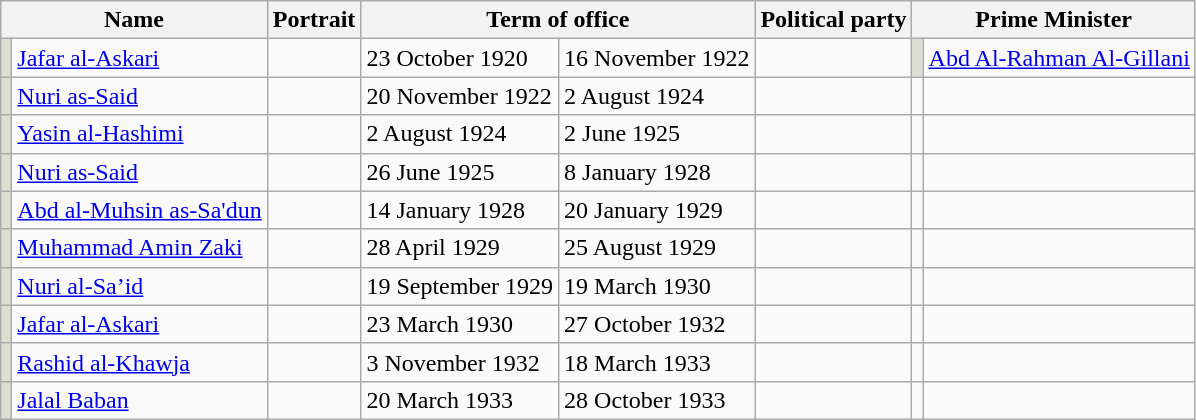<table class="wikitable">
<tr>
<th colspan=2>Name</th>
<th>Portrait</th>
<th colspan=2>Term of office</th>
<th>Political party</th>
<th colspan=2>Prime Minister</th>
</tr>
<tr>
<td bgcolor="#DDDDD"></td>
<td><a href='#'>Jafar al-Askari</a></td>
<td></td>
<td>23 October 1920</td>
<td>16 November 1922</td>
<td></td>
<td rowspan="1" bgcolor="#DDDDD"></td>
<td rowspan="1"><a href='#'>Abd Al-Rahman Al-Gillani</a></td>
</tr>
<tr>
<td bgcolor="#DDDDD"></td>
<td><a href='#'>Nuri as-Said</a></td>
<td></td>
<td>20 November 1922</td>
<td>2 August 1924</td>
<td></td>
<td></td>
<td></td>
</tr>
<tr>
<td bgcolor="#DDDDD"></td>
<td><a href='#'>Yasin al-Hashimi</a></td>
<td></td>
<td>2 August 1924</td>
<td>2 June 1925</td>
<td></td>
<td></td>
<td></td>
</tr>
<tr>
<td bgcolor="#DDDDD"></td>
<td><a href='#'>Nuri as-Said</a></td>
<td></td>
<td>26 June 1925</td>
<td>8 January 1928</td>
<td></td>
<td></td>
<td></td>
</tr>
<tr>
<td bgcolor="#DDDDD"></td>
<td><a href='#'>Abd al-Muhsin as-Sa'dun</a></td>
<td></td>
<td>14 January 1928</td>
<td>20 January 1929</td>
<td></td>
<td></td>
<td></td>
</tr>
<tr>
<td bgcolor="#DDDDD"></td>
<td><a href='#'>Muhammad Amin Zaki</a></td>
<td></td>
<td>28 April 1929</td>
<td>25 August 1929</td>
<td></td>
<td></td>
<td></td>
</tr>
<tr>
<td bgcolor="#DDDDD"></td>
<td><a href='#'>Nuri al-Sa’id</a></td>
<td></td>
<td>19 September 1929</td>
<td>19 March 1930</td>
<td></td>
<td></td>
<td></td>
</tr>
<tr>
<td bgcolor="#DDDDD"></td>
<td><a href='#'>Jafar al-Askari</a></td>
<td></td>
<td>23 March 1930</td>
<td>27 October 1932</td>
<td></td>
<td></td>
<td></td>
</tr>
<tr>
<td bgcolor="#DDDDD"></td>
<td><a href='#'>Rashid al-Khawja</a></td>
<td></td>
<td>3 November 1932</td>
<td>18 March 1933</td>
<td></td>
<td></td>
<td></td>
</tr>
<tr>
<td bgcolor="#DDDDD"></td>
<td><a href='#'>Jalal Baban</a></td>
<td></td>
<td>20 March 1933</td>
<td>28 October 1933</td>
<td></td>
<td></td>
<td></td>
</tr>
</table>
